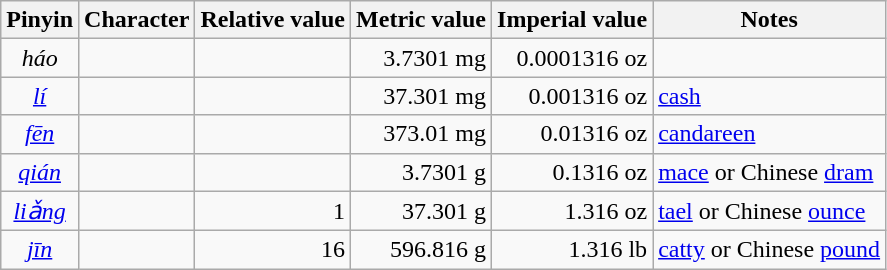<table class="wikitable">
<tr>
<th>Pinyin</th>
<th>Character</th>
<th>Relative value</th>
<th>Metric value</th>
<th>Imperial value</th>
<th>Notes</th>
</tr>
<tr>
<td align=center><em>háo</em></td>
<td align=right></td>
<td align=right></td>
<td align=right>3.7301 mg</td>
<td align=right>0.0001316 oz</td>
<td align=right></td>
</tr>
<tr>
<td align=center><em><a href='#'>lí</a></em></td>
<td align=right></td>
<td align=right></td>
<td align=right>37.301 mg</td>
<td align=right>0.001316 oz</td>
<td align=left><a href='#'>cash</a></td>
</tr>
<tr>
<td align=center><em><a href='#'>fēn</a></em></td>
<td align=right></td>
<td align=right></td>
<td align=right>373.01 mg</td>
<td align=right>0.01316 oz</td>
<td align=left><a href='#'>candareen</a></td>
</tr>
<tr>
<td align=center><em><a href='#'>qián</a></em></td>
<td align=right></td>
<td align=right></td>
<td align=right>3.7301 g</td>
<td align=right>0.1316 oz</td>
<td align=left><a href='#'>mace</a> or Chinese <a href='#'>dram</a></td>
</tr>
<tr>
<td align=center><em><a href='#'>liǎng</a></em></td>
<td align=right></td>
<td align=right>1</td>
<td align=right>37.301 g</td>
<td align=right>1.316 oz</td>
<td align=left><a href='#'>tael</a> or Chinese <a href='#'>ounce</a></td>
</tr>
<tr>
<td align=center><em><a href='#'>jīn</a></em></td>
<td align=right></td>
<td align=right>16</td>
<td align=right>596.816 g</td>
<td align=right>1.316 lb</td>
<td align=left><a href='#'>catty</a> or Chinese <a href='#'>pound</a></td>
</tr>
</table>
